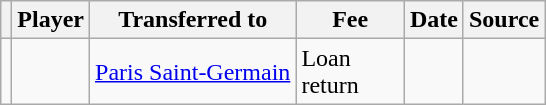<table class="wikitable plainrowheaders sortable">
<tr>
<th></th>
<th scope="col">Player</th>
<th>Transferred to</th>
<th style="width: 65px;">Fee</th>
<th scope="col">Date</th>
<th scope="col">Source</th>
</tr>
<tr>
<td align="center"></td>
<td></td>
<td> <a href='#'>Paris Saint-Germain</a></td>
<td>Loan return</td>
<td></td>
<td></td>
</tr>
</table>
